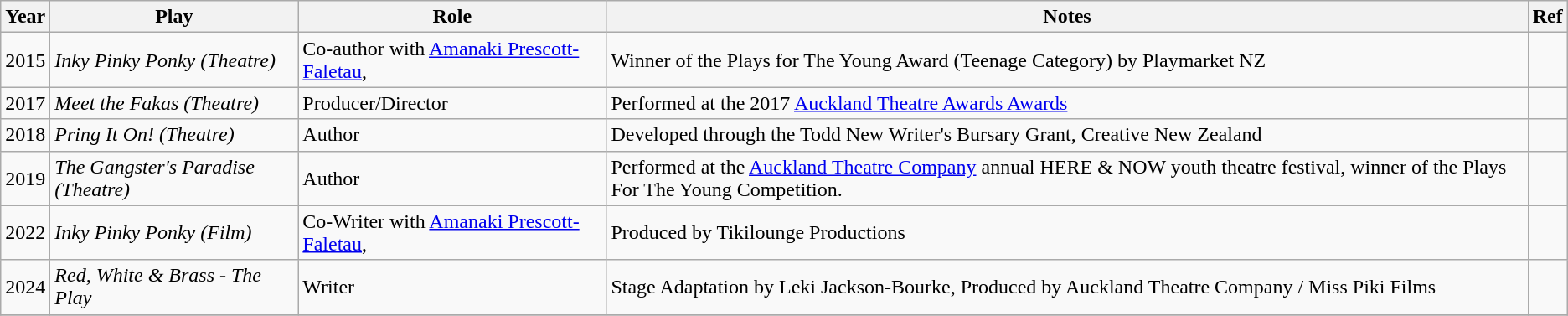<table class="wikitable">
<tr>
<th>Year</th>
<th>Play</th>
<th>Role</th>
<th>Notes</th>
<th>Ref</th>
</tr>
<tr>
<td>2015</td>
<td><em>Inky Pinky Ponky (Theatre)</em></td>
<td>Co-author with <a href='#'>Amanaki Prescott-Faletau</a>,</td>
<td>Winner of the Plays for The Young Award (Teenage Category) by Playmarket NZ</td>
<td></td>
</tr>
<tr>
<td>2017</td>
<td><em>Meet the Fakas (Theatre)</em></td>
<td>Producer/Director</td>
<td>Performed at the 2017 <a href='#'>Auckland Theatre Awards Awards</a></td>
<td></td>
</tr>
<tr>
<td>2018</td>
<td><em>Pring It On! (Theatre)</em></td>
<td>Author</td>
<td>Developed through the Todd New Writer's Bursary Grant, Creative New Zealand</td>
<td></td>
</tr>
<tr>
<td>2019</td>
<td><em>The Gangster's Paradise (Theatre)</em></td>
<td>Author</td>
<td>Performed at the <a href='#'>Auckland Theatre Company</a> annual HERE & NOW youth theatre festival, winner of the Plays For The Young Competition.</td>
<td></td>
</tr>
<tr>
<td>2022</td>
<td><em>Inky Pinky Ponky (Film)</em></td>
<td>Co-Writer with <a href='#'>Amanaki Prescott-Faletau</a>,</td>
<td>Produced by Tikilounge Productions</td>
<td></td>
</tr>
<tr>
<td>2024</td>
<td><em>Red, White & Brass - The Play</em></td>
<td>Writer</td>
<td>Stage Adaptation by Leki Jackson-Bourke, Produced by Auckland Theatre Company / Miss Piki Films</td>
<td></td>
</tr>
<tr>
</tr>
</table>
